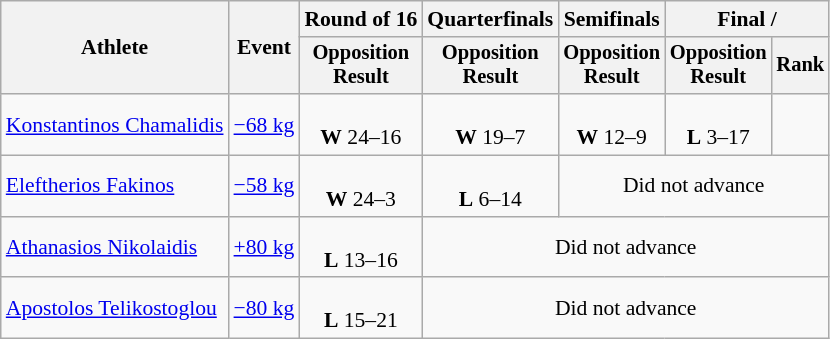<table class="wikitable" style="font-size:90%">
<tr>
<th rowspan="2">Athlete</th>
<th rowspan="2">Event</th>
<th>Round of 16</th>
<th>Quarterfinals</th>
<th>Semifinals</th>
<th colspan=2>Final / </th>
</tr>
<tr style="font-size:95%">
<th>Opposition<br>Result</th>
<th>Opposition<br>Result</th>
<th>Opposition<br>Result</th>
<th>Opposition<br>Result</th>
<th>Rank</th>
</tr>
<tr align=center>
<td align=left><a href='#'>Konstantinos Chamalidis</a></td>
<td align=left><a href='#'>−68 kg</a></td>
<td><br><strong>W</strong> 24–16</td>
<td><br><strong>W</strong> 19–7</td>
<td><br><strong>W</strong> 12–9</td>
<td><br><strong>L</strong> 3–17</td>
<td></td>
</tr>
<tr align=center>
<td align=left><a href='#'>Eleftherios Fakinos</a></td>
<td align=left><a href='#'>−58 kg</a></td>
<td><br><strong>W</strong> 24–3</td>
<td><br><strong>L</strong> 6–14</td>
<td colspan=3>Did not advance</td>
</tr>
<tr align=center>
<td align=left><a href='#'>Athanasios Nikolaidis</a></td>
<td align=left><a href='#'>+80 kg</a></td>
<td><br><strong>L</strong> 13–16</td>
<td colspan=4>Did not advance</td>
</tr>
<tr align=center>
<td align=left><a href='#'>Apostolos Telikostoglou</a></td>
<td align=left><a href='#'>−80 kg</a></td>
<td><br><strong>L</strong> 15–21</td>
<td colspan=4>Did not advance</td>
</tr>
</table>
